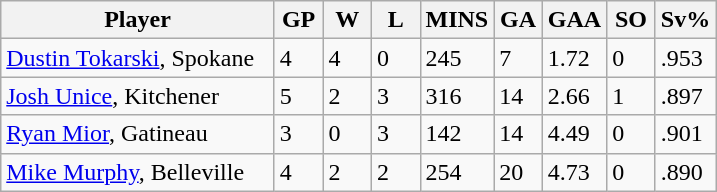<table class="wikitable">
<tr>
<th bgcolor="#DDDDFF" width="175px">Player</th>
<th bgcolor="#DDDDFF" width="25px">GP</th>
<th bgcolor="#DDDDFF" width="25px">W</th>
<th bgcolor="#DDDDFF" width="25px">L</th>
<th bgcolor="#DDDDFF" width="25px">MINS</th>
<th bgcolor="#DDDDFF" width="25px">GA</th>
<th bgcolor="#DDDDFF" width="25px">GAA</th>
<th bgcolor="#DDDDFF" width="25px">SO</th>
<th bgcolor="#DDDDFF" width="25px">Sv%</th>
</tr>
<tr>
<td><a href='#'>Dustin Tokarski</a>, Spokane</td>
<td>4</td>
<td>4</td>
<td>0</td>
<td>245</td>
<td>7</td>
<td>1.72</td>
<td>0</td>
<td>.953</td>
</tr>
<tr>
<td><a href='#'>Josh Unice</a>, Kitchener</td>
<td>5</td>
<td>2</td>
<td>3</td>
<td>316</td>
<td>14</td>
<td>2.66</td>
<td>1</td>
<td>.897</td>
</tr>
<tr>
<td><a href='#'>Ryan Mior</a>, Gatineau</td>
<td>3</td>
<td>0</td>
<td>3</td>
<td>142</td>
<td>14</td>
<td>4.49</td>
<td>0</td>
<td>.901</td>
</tr>
<tr>
<td><a href='#'>Mike Murphy</a>, Belleville</td>
<td>4</td>
<td>2</td>
<td>2</td>
<td>254</td>
<td>20</td>
<td>4.73</td>
<td>0</td>
<td>.890</td>
</tr>
</table>
